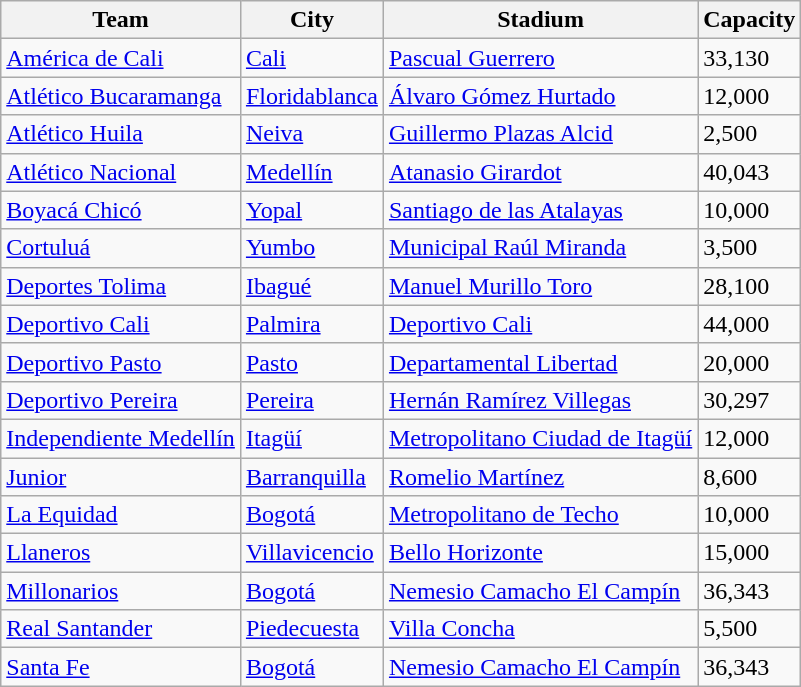<table class="wikitable sortable">
<tr>
<th>Team</th>
<th>City</th>
<th>Stadium</th>
<th>Capacity</th>
</tr>
<tr>
<td><a href='#'>América de Cali</a></td>
<td><a href='#'>Cali</a></td>
<td><a href='#'>Pascual Guerrero</a></td>
<td>33,130</td>
</tr>
<tr>
<td><a href='#'>Atlético Bucaramanga</a></td>
<td><a href='#'>Floridablanca</a></td>
<td><a href='#'>Álvaro Gómez Hurtado</a></td>
<td>12,000</td>
</tr>
<tr>
<td><a href='#'>Atlético Huila</a></td>
<td><a href='#'>Neiva</a></td>
<td><a href='#'>Guillermo Plazas Alcid</a></td>
<td>2,500</td>
</tr>
<tr>
<td><a href='#'>Atlético Nacional</a></td>
<td><a href='#'>Medellín</a></td>
<td><a href='#'>Atanasio Girardot</a></td>
<td>40,043</td>
</tr>
<tr>
<td><a href='#'>Boyacá Chicó</a></td>
<td><a href='#'>Yopal</a></td>
<td><a href='#'>Santiago de las Atalayas</a></td>
<td>10,000</td>
</tr>
<tr>
<td><a href='#'>Cortuluá</a></td>
<td><a href='#'>Yumbo</a></td>
<td><a href='#'>Municipal Raúl Miranda</a></td>
<td>3,500</td>
</tr>
<tr>
<td><a href='#'>Deportes Tolima</a></td>
<td><a href='#'>Ibagué</a></td>
<td><a href='#'>Manuel Murillo Toro</a></td>
<td>28,100</td>
</tr>
<tr>
<td><a href='#'>Deportivo Cali</a></td>
<td><a href='#'>Palmira</a></td>
<td><a href='#'>Deportivo Cali</a></td>
<td>44,000</td>
</tr>
<tr>
<td><a href='#'>Deportivo Pasto</a></td>
<td><a href='#'>Pasto</a></td>
<td><a href='#'>Departamental Libertad</a></td>
<td>20,000</td>
</tr>
<tr>
<td><a href='#'>Deportivo Pereira</a></td>
<td><a href='#'>Pereira</a></td>
<td><a href='#'>Hernán Ramírez Villegas</a></td>
<td>30,297</td>
</tr>
<tr>
<td><a href='#'>Independiente Medellín</a></td>
<td><a href='#'>Itagüí</a></td>
<td><a href='#'>Metropolitano Ciudad de Itagüí</a></td>
<td>12,000</td>
</tr>
<tr>
<td><a href='#'>Junior</a></td>
<td><a href='#'>Barranquilla</a></td>
<td><a href='#'>Romelio Martínez</a></td>
<td>8,600</td>
</tr>
<tr>
<td><a href='#'>La Equidad</a></td>
<td><a href='#'>Bogotá</a></td>
<td><a href='#'>Metropolitano de Techo</a></td>
<td>10,000</td>
</tr>
<tr>
<td><a href='#'>Llaneros</a></td>
<td><a href='#'>Villavicencio</a></td>
<td><a href='#'>Bello Horizonte</a></td>
<td>15,000</td>
</tr>
<tr>
<td><a href='#'>Millonarios</a></td>
<td><a href='#'>Bogotá</a></td>
<td><a href='#'>Nemesio Camacho El Campín</a></td>
<td>36,343</td>
</tr>
<tr>
<td><a href='#'>Real Santander</a></td>
<td><a href='#'>Piedecuesta</a></td>
<td><a href='#'>Villa Concha</a></td>
<td>5,500</td>
</tr>
<tr>
<td><a href='#'>Santa Fe</a></td>
<td><a href='#'>Bogotá</a></td>
<td><a href='#'>Nemesio Camacho El Campín</a></td>
<td>36,343</td>
</tr>
</table>
